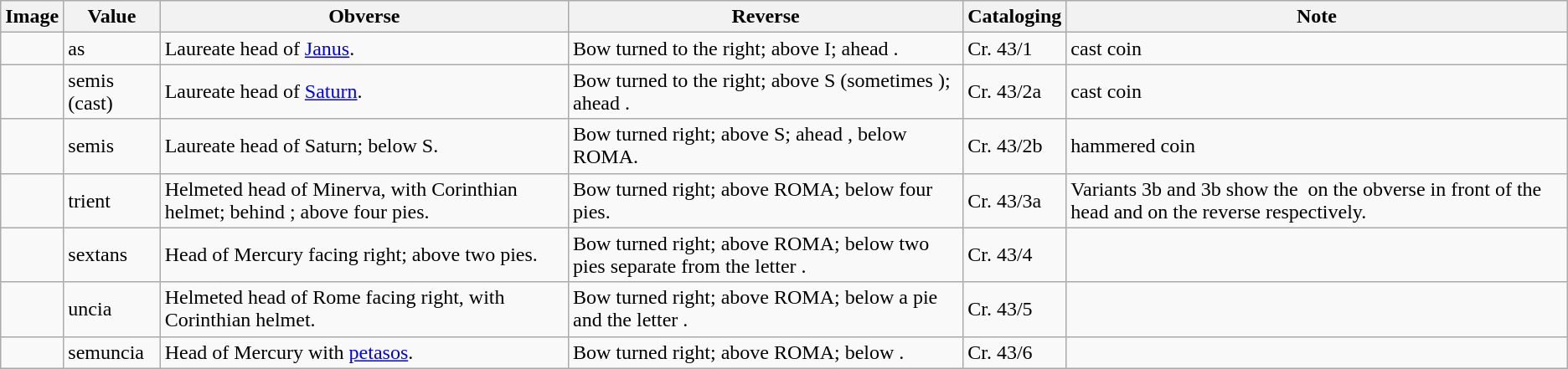<table class="wikitable">
<tr>
<th>Image</th>
<th>Value</th>
<th>Obverse</th>
<th>Reverse</th>
<th>Cataloging</th>
<th>Note</th>
</tr>
<tr>
<td></td>
<td>as</td>
<td>Laureate head of <a href='#'>Janus</a>.</td>
<td>Bow turned to the right; above I; ahead .</td>
<td>Cr. 43/1</td>
<td>cast coin</td>
</tr>
<tr>
<td></td>
<td>semis (cast)</td>
<td>Laureate head of <a href='#'>Saturn</a>.</td>
<td>Bow turned to the right; above S (sometimes ); ahead .</td>
<td>Cr. 43/2a</td>
<td>cast coin</td>
</tr>
<tr>
<td></td>
<td>semis</td>
<td>Laureate head of Saturn; below S.</td>
<td>Bow turned right; above S; ahead , below ROMA.</td>
<td>Cr. 43/2b</td>
<td>hammered coin</td>
</tr>
<tr>
<td></td>
<td>trient</td>
<td>Helmeted head of Minerva, with Corinthian helmet; behind ; above four pies.</td>
<td>Bow turned right; above ROMA; below four pies.</td>
<td>Cr. 43/3a</td>
<td>Variants 3b and 3b show the  on the obverse in front of the head and on the reverse respectively.</td>
</tr>
<tr>
<td></td>
<td>sextans</td>
<td>Head of Mercury facing right; above two pies.</td>
<td>Bow turned right; above ROMA; below two pies separate from the letter .</td>
<td>Cr. 43/4</td>
<td></td>
</tr>
<tr>
<td></td>
<td>uncia</td>
<td>Helmeted head of Rome facing right, with Corinthian helmet.</td>
<td>Bow turned right; above ROMA; below a pie and the letter .</td>
<td>Cr. 43/5</td>
<td></td>
</tr>
<tr>
<td></td>
<td>semuncia</td>
<td>Head of Mercury with <a href='#'>petasos</a>.</td>
<td>Bow turned right; above ROMA; below  .</td>
<td>Cr. 43/6</td>
<td></td>
</tr>
</table>
